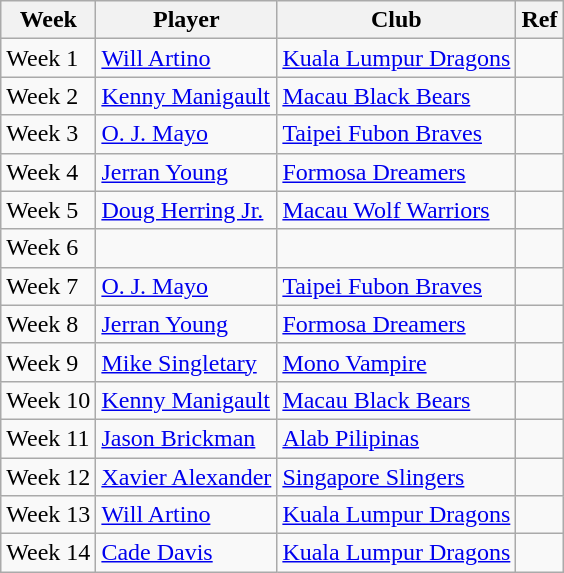<table class="wikitable">
<tr>
<th>Week</th>
<th>Player</th>
<th>Club</th>
<th>Ref</th>
</tr>
<tr>
<td>Week 1</td>
<td> <a href='#'>Will Artino</a></td>
<td> <a href='#'>Kuala Lumpur Dragons</a></td>
<td align=center></td>
</tr>
<tr>
<td>Week 2</td>
<td> <a href='#'>Kenny Manigault</a></td>
<td> <a href='#'>Macau Black Bears</a></td>
<td align=center></td>
</tr>
<tr>
<td>Week 3</td>
<td> <a href='#'>O. J. Mayo</a></td>
<td> <a href='#'>Taipei Fubon Braves</a></td>
<td align=center></td>
</tr>
<tr>
<td>Week 4</td>
<td> <a href='#'>Jerran Young</a></td>
<td> <a href='#'>Formosa Dreamers</a></td>
<td align=center></td>
</tr>
<tr>
<td>Week 5</td>
<td> <a href='#'>Doug Herring Jr.</a></td>
<td> <a href='#'>Macau Wolf Warriors</a></td>
<td align=center></td>
</tr>
<tr>
<td>Week 6</td>
<td></td>
<td></td>
<td align=center></td>
</tr>
<tr>
<td>Week 7</td>
<td> <a href='#'>O. J. Mayo</a></td>
<td> <a href='#'>Taipei Fubon Braves</a></td>
<td align=center></td>
</tr>
<tr>
<td>Week 8</td>
<td> <a href='#'>Jerran Young</a></td>
<td> <a href='#'>Formosa Dreamers</a></td>
<td align=center></td>
</tr>
<tr>
<td>Week 9</td>
<td> <a href='#'>Mike Singletary</a></td>
<td> <a href='#'>Mono Vampire</a></td>
<td align=center></td>
</tr>
<tr>
<td>Week 10</td>
<td> <a href='#'>Kenny Manigault</a></td>
<td> <a href='#'>Macau Black Bears</a></td>
<td align=center></td>
</tr>
<tr>
<td>Week 11</td>
<td> <a href='#'>Jason Brickman</a></td>
<td> <a href='#'>Alab Pilipinas</a></td>
<td align=center></td>
</tr>
<tr>
<td>Week 12</td>
<td> <a href='#'>Xavier Alexander</a></td>
<td> <a href='#'>Singapore Slingers</a></td>
<td align=center></td>
</tr>
<tr>
<td>Week 13</td>
<td> <a href='#'>Will Artino</a></td>
<td> <a href='#'>Kuala Lumpur Dragons</a></td>
<td align=center></td>
</tr>
<tr>
<td>Week 14</td>
<td> <a href='#'>Cade Davis</a></td>
<td> <a href='#'>Kuala Lumpur Dragons</a></td>
<td align=center></td>
</tr>
</table>
